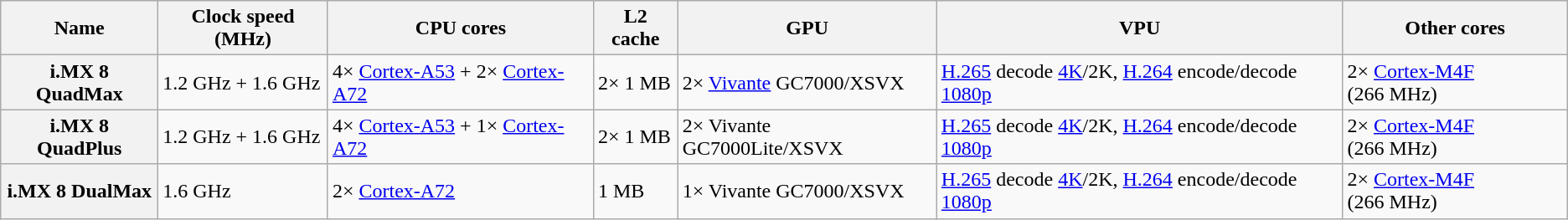<table class="wikitable">
<tr>
<th>Name</th>
<th>Clock speed (MHz)</th>
<th>CPU cores</th>
<th>L2 cache</th>
<th>GPU</th>
<th>VPU</th>
<th>Other cores</th>
</tr>
<tr>
<th>i.MX 8 QuadMax</th>
<td>1.2 GHz + 1.6 GHz </td>
<td>4× <a href='#'>Cortex-A53</a> + 2× <a href='#'>Cortex-A72</a></td>
<td>2× 1 MB</td>
<td>2× <a href='#'>Vivante</a> GC7000/XSVX</td>
<td><a href='#'>H.265</a> decode <a href='#'>4K</a>/2K, <a href='#'>H.264</a> encode/decode <a href='#'>1080p</a></td>
<td>2× <a href='#'>Cortex-M4F</a> (266 MHz)</td>
</tr>
<tr>
<th>i.MX 8 QuadPlus</th>
<td>1.2 GHz + 1.6 GHz</td>
<td>4× <a href='#'>Cortex-A53</a> + 1× <a href='#'>Cortex-A72</a></td>
<td>2× 1 MB</td>
<td>2× Vivante GC7000Lite/XSVX</td>
<td><a href='#'>H.265</a> decode <a href='#'>4K</a>/2K, <a href='#'>H.264</a> encode/decode <a href='#'>1080p</a></td>
<td>2× <a href='#'>Cortex-M4F</a> (266 MHz)</td>
</tr>
<tr>
<th>i.MX 8 DualMax</th>
<td>1.6 GHz</td>
<td>2× <a href='#'>Cortex-A72</a></td>
<td>1 MB</td>
<td>1× Vivante GC7000/XSVX</td>
<td><a href='#'>H.265</a> decode <a href='#'>4K</a>/2K, <a href='#'>H.264</a> encode/decode <a href='#'>1080p</a></td>
<td>2× <a href='#'>Cortex-M4F</a> (266 MHz)</td>
</tr>
</table>
